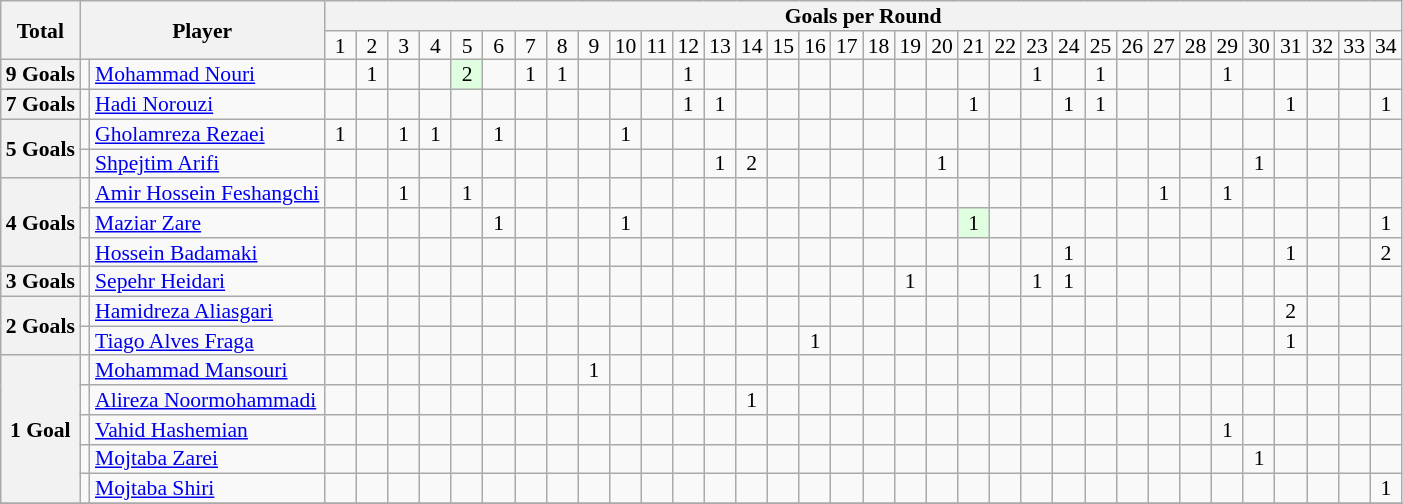<table class="wikitable" style="text-align:center; line-height: 90%; font-size:90%;">
<tr>
<th rowspan="2">Total</th>
<th rowspan="2" colspan="2">Player</th>
<th colspan="34">Goals per Round</th>
</tr>
<tr>
<td> 1 </td>
<td> 2 </td>
<td> 3 </td>
<td> 4 </td>
<td> 5 </td>
<td> 6 </td>
<td> 7 </td>
<td> 8 </td>
<td> 9 </td>
<td>10</td>
<td>11</td>
<td>12</td>
<td>13</td>
<td>14</td>
<td>15</td>
<td>16</td>
<td>17</td>
<td>18</td>
<td>19</td>
<td>20</td>
<td>21</td>
<td>22</td>
<td>23</td>
<td>24</td>
<td>25</td>
<td>26</td>
<td>27</td>
<td>28</td>
<td>29</td>
<td>30</td>
<td>31</td>
<td>32</td>
<td>33</td>
<td>34</td>
</tr>
<tr>
<th>9 Goals</th>
<td></td>
<td style="text-align:left;"><a href='#'>Mohammad Nouri</a></td>
<td></td>
<td>1</td>
<td></td>
<td></td>
<td style="background:#e0ffe0;">2</td>
<td></td>
<td>1</td>
<td>1</td>
<td></td>
<td></td>
<td></td>
<td>1</td>
<td></td>
<td></td>
<td></td>
<td></td>
<td></td>
<td></td>
<td></td>
<td></td>
<td></td>
<td></td>
<td>1</td>
<td></td>
<td>1</td>
<td></td>
<td></td>
<td></td>
<td>1</td>
<td></td>
<td></td>
<td></td>
<td></td>
<td></td>
</tr>
<tr>
<th>7 Goals</th>
<td></td>
<td style="text-align:left;"><a href='#'>Hadi Norouzi</a></td>
<td></td>
<td></td>
<td></td>
<td></td>
<td></td>
<td></td>
<td></td>
<td></td>
<td></td>
<td></td>
<td></td>
<td>1</td>
<td>1</td>
<td></td>
<td></td>
<td></td>
<td></td>
<td></td>
<td></td>
<td></td>
<td>1</td>
<td></td>
<td></td>
<td>1</td>
<td>1</td>
<td></td>
<td></td>
<td></td>
<td></td>
<td></td>
<td>1</td>
<td></td>
<td></td>
<td>1</td>
</tr>
<tr>
<th rowspan=2>5 Goals</th>
<td></td>
<td style="text-align:left;"><a href='#'>Gholamreza Rezaei</a></td>
<td>1</td>
<td></td>
<td>1</td>
<td>1</td>
<td></td>
<td>1</td>
<td></td>
<td></td>
<td></td>
<td>1</td>
<td></td>
<td></td>
<td></td>
<td></td>
<td></td>
<td></td>
<td></td>
<td></td>
<td></td>
<td></td>
<td></td>
<td></td>
<td></td>
<td></td>
<td></td>
<td></td>
<td></td>
<td></td>
<td></td>
<td></td>
<td></td>
<td></td>
<td></td>
<td></td>
</tr>
<tr>
<td></td>
<td style="text-align:left;"><a href='#'>Shpejtim Arifi</a></td>
<td></td>
<td></td>
<td></td>
<td></td>
<td></td>
<td></td>
<td></td>
<td></td>
<td></td>
<td></td>
<td></td>
<td></td>
<td>1</td>
<td>2</td>
<td></td>
<td></td>
<td></td>
<td></td>
<td></td>
<td>1</td>
<td></td>
<td></td>
<td></td>
<td></td>
<td></td>
<td></td>
<td></td>
<td></td>
<td></td>
<td>1</td>
<td></td>
<td></td>
<td></td>
<td></td>
</tr>
<tr>
<th rowspan=3>4 Goals</th>
<td></td>
<td style="text-align:left;"><a href='#'>Amir Hossein Feshangchi</a></td>
<td></td>
<td></td>
<td>1</td>
<td></td>
<td>1</td>
<td></td>
<td></td>
<td></td>
<td></td>
<td></td>
<td></td>
<td></td>
<td></td>
<td></td>
<td></td>
<td></td>
<td></td>
<td></td>
<td></td>
<td></td>
<td></td>
<td></td>
<td></td>
<td></td>
<td></td>
<td></td>
<td>1</td>
<td></td>
<td>1</td>
<td></td>
<td></td>
<td></td>
<td></td>
<td></td>
</tr>
<tr>
<td></td>
<td style="text-align:left;"><a href='#'>Maziar Zare</a></td>
<td></td>
<td></td>
<td></td>
<td></td>
<td></td>
<td>1</td>
<td></td>
<td></td>
<td></td>
<td>1</td>
<td></td>
<td></td>
<td></td>
<td></td>
<td></td>
<td></td>
<td></td>
<td></td>
<td></td>
<td></td>
<td style="background:#e0ffe0;">1</td>
<td></td>
<td></td>
<td></td>
<td></td>
<td></td>
<td></td>
<td></td>
<td></td>
<td></td>
<td></td>
<td></td>
<td></td>
<td>1</td>
</tr>
<tr>
<td></td>
<td style="text-align:left;"><a href='#'>Hossein Badamaki</a></td>
<td></td>
<td></td>
<td></td>
<td></td>
<td></td>
<td></td>
<td></td>
<td></td>
<td></td>
<td></td>
<td></td>
<td></td>
<td></td>
<td></td>
<td></td>
<td></td>
<td></td>
<td></td>
<td></td>
<td></td>
<td></td>
<td></td>
<td></td>
<td>1</td>
<td></td>
<td></td>
<td></td>
<td></td>
<td></td>
<td></td>
<td>1</td>
<td></td>
<td></td>
<td>2</td>
</tr>
<tr>
<th>3 Goals</th>
<td></td>
<td style="text-align:left;"><a href='#'>Sepehr Heidari</a></td>
<td></td>
<td></td>
<td></td>
<td></td>
<td></td>
<td></td>
<td></td>
<td></td>
<td></td>
<td></td>
<td></td>
<td></td>
<td></td>
<td></td>
<td></td>
<td></td>
<td></td>
<td></td>
<td>1</td>
<td></td>
<td></td>
<td></td>
<td>1</td>
<td>1</td>
<td></td>
<td></td>
<td></td>
<td></td>
<td></td>
<td></td>
<td></td>
<td></td>
<td></td>
<td></td>
</tr>
<tr>
<th rowspan=2>2 Goals</th>
<td></td>
<td style="text-align:left;"><a href='#'>Hamidreza Aliasgari</a></td>
<td></td>
<td></td>
<td></td>
<td></td>
<td></td>
<td></td>
<td></td>
<td></td>
<td></td>
<td></td>
<td></td>
<td></td>
<td></td>
<td></td>
<td></td>
<td></td>
<td></td>
<td></td>
<td></td>
<td></td>
<td></td>
<td></td>
<td></td>
<td></td>
<td></td>
<td></td>
<td></td>
<td></td>
<td></td>
<td></td>
<td>2</td>
<td></td>
<td></td>
<td></td>
</tr>
<tr>
<td></td>
<td style="text-align:left;"><a href='#'>Tiago Alves Fraga</a></td>
<td></td>
<td></td>
<td></td>
<td></td>
<td></td>
<td></td>
<td></td>
<td></td>
<td></td>
<td></td>
<td></td>
<td></td>
<td></td>
<td></td>
<td></td>
<td>1</td>
<td></td>
<td></td>
<td></td>
<td></td>
<td></td>
<td></td>
<td></td>
<td></td>
<td></td>
<td></td>
<td></td>
<td></td>
<td></td>
<td></td>
<td>1</td>
<td></td>
<td></td>
<td></td>
</tr>
<tr>
<th rowspan=5>1 Goal</th>
<td></td>
<td style="text-align:left;"><a href='#'>Mohammad Mansouri</a></td>
<td></td>
<td></td>
<td></td>
<td></td>
<td></td>
<td></td>
<td></td>
<td></td>
<td>1</td>
<td></td>
<td></td>
<td></td>
<td></td>
<td></td>
<td></td>
<td></td>
<td></td>
<td></td>
<td></td>
<td></td>
<td></td>
<td></td>
<td></td>
<td></td>
<td></td>
<td></td>
<td></td>
<td></td>
<td></td>
<td></td>
<td></td>
<td></td>
<td></td>
<td></td>
</tr>
<tr>
<td></td>
<td style="text-align:left;"><a href='#'>Alireza Noormohammadi</a></td>
<td></td>
<td></td>
<td></td>
<td></td>
<td></td>
<td></td>
<td></td>
<td></td>
<td></td>
<td></td>
<td></td>
<td></td>
<td></td>
<td>1</td>
<td></td>
<td></td>
<td></td>
<td></td>
<td></td>
<td></td>
<td></td>
<td></td>
<td></td>
<td></td>
<td></td>
<td></td>
<td></td>
<td></td>
<td></td>
<td></td>
<td></td>
<td></td>
<td></td>
<td></td>
</tr>
<tr>
<td></td>
<td style="text-align:left;"><a href='#'>Vahid Hashemian</a></td>
<td></td>
<td></td>
<td></td>
<td></td>
<td></td>
<td></td>
<td></td>
<td></td>
<td></td>
<td></td>
<td></td>
<td></td>
<td></td>
<td></td>
<td></td>
<td></td>
<td></td>
<td></td>
<td></td>
<td></td>
<td></td>
<td></td>
<td></td>
<td></td>
<td></td>
<td></td>
<td></td>
<td></td>
<td>1</td>
<td></td>
<td></td>
<td></td>
<td></td>
<td></td>
</tr>
<tr>
<td></td>
<td style="text-align:left;"><a href='#'>Mojtaba Zarei</a></td>
<td></td>
<td></td>
<td></td>
<td></td>
<td></td>
<td></td>
<td></td>
<td></td>
<td></td>
<td></td>
<td></td>
<td></td>
<td></td>
<td></td>
<td></td>
<td></td>
<td></td>
<td></td>
<td></td>
<td></td>
<td></td>
<td></td>
<td></td>
<td></td>
<td></td>
<td></td>
<td></td>
<td></td>
<td></td>
<td>1</td>
<td></td>
<td></td>
<td></td>
<td></td>
</tr>
<tr>
<td></td>
<td style="text-align:left;"><a href='#'>Mojtaba Shiri</a></td>
<td></td>
<td></td>
<td></td>
<td></td>
<td></td>
<td></td>
<td></td>
<td></td>
<td></td>
<td></td>
<td></td>
<td></td>
<td></td>
<td></td>
<td></td>
<td></td>
<td></td>
<td></td>
<td></td>
<td></td>
<td></td>
<td></td>
<td></td>
<td></td>
<td></td>
<td></td>
<td></td>
<td></td>
<td></td>
<td></td>
<td></td>
<td></td>
<td></td>
<td>1</td>
</tr>
<tr>
</tr>
</table>
